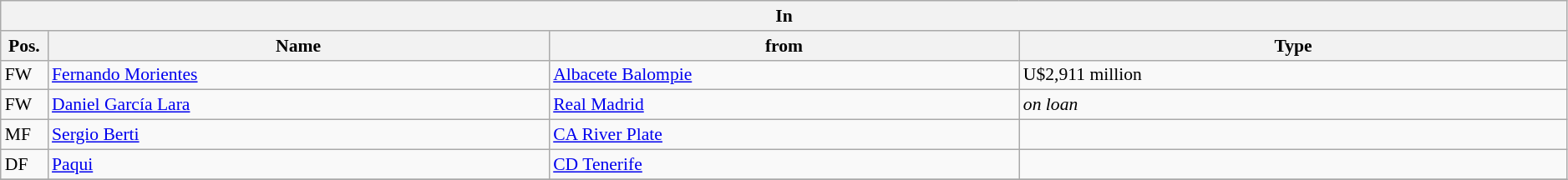<table class="wikitable" style="font-size:90%;width:99%;">
<tr>
<th colspan="4">In</th>
</tr>
<tr>
<th width=3%>Pos.</th>
<th width=32%>Name</th>
<th width=30%>from</th>
<th width=35%>Type</th>
</tr>
<tr>
<td>FW</td>
<td><a href='#'>Fernando Morientes</a></td>
<td><a href='#'>Albacete Balompie</a></td>
<td>U$2,911 million</td>
</tr>
<tr>
<td>FW</td>
<td><a href='#'>Daniel García Lara</a></td>
<td><a href='#'>Real Madrid</a></td>
<td><em>on loan</em></td>
</tr>
<tr>
<td>MF</td>
<td><a href='#'>Sergio Berti</a></td>
<td><a href='#'>CA River Plate</a></td>
<td></td>
</tr>
<tr>
<td>DF</td>
<td><a href='#'>Paqui</a></td>
<td><a href='#'>CD Tenerife</a></td>
<td></td>
</tr>
<tr>
</tr>
</table>
